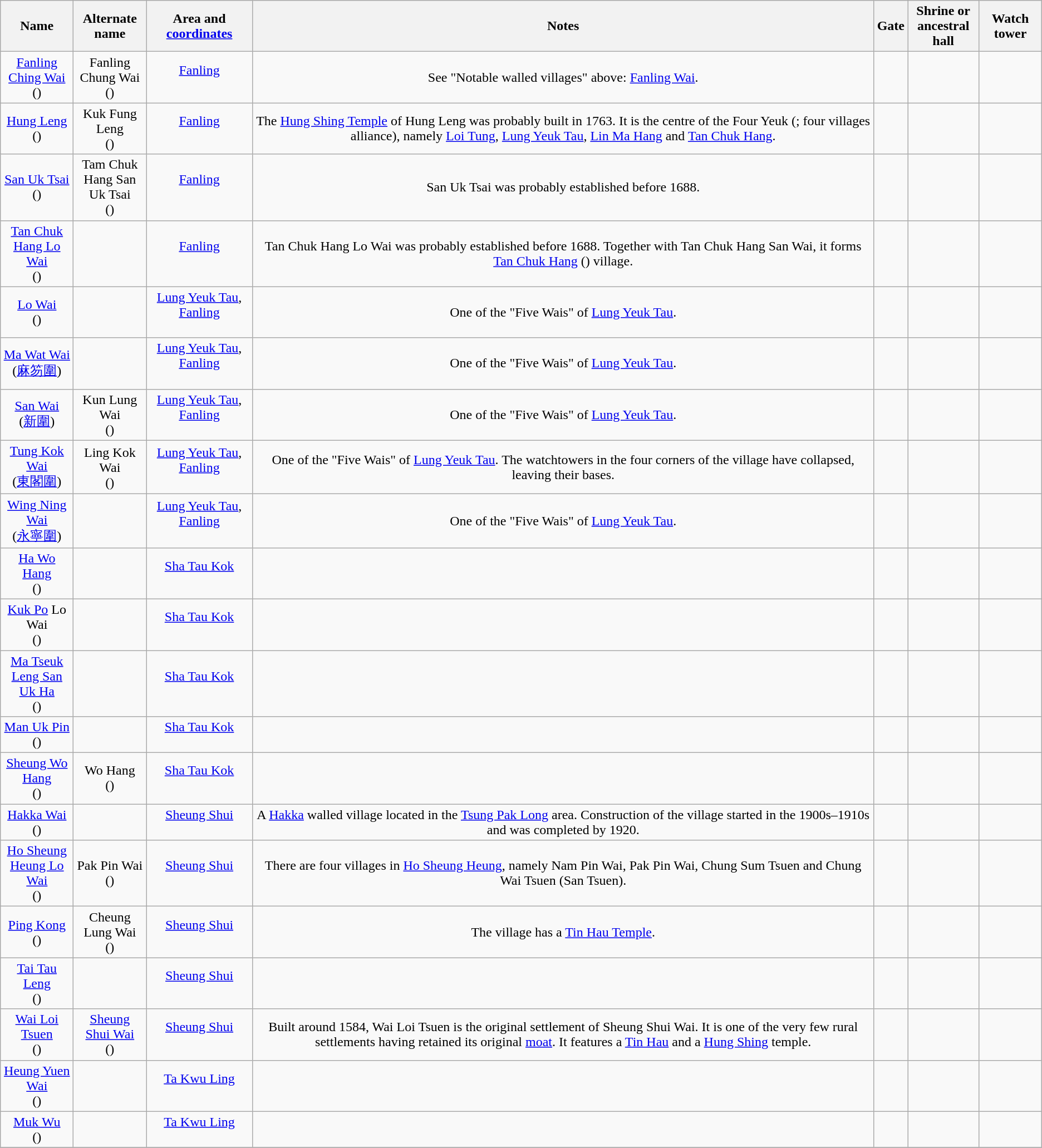<table class="wikitable sortable" style="text-align:center" style="width:95%">
<tr>
<th style="width:80px;">Name</th>
<th style="width:80px;">Alternate name</th>
<th>Area and<br><a href='#'>coordinates</a></th>
<th>Notes</th>
<th>Gate</th>
<th>Shrine or<br>ancestral hall</th>
<th>Watch tower</th>
</tr>
<tr>
<td style="text-align:center"><a href='#'>Fanling Ching Wai</a><br>()</td>
<td style="text-align:center">Fanling Chung Wai<br>()</td>
<td style="text-align:center"><a href='#'>Fanling</a><br><br></td>
<td>See "Notable walled villages" above: <a href='#'>Fanling Wai</a>.</td>
<td></td>
<td></td>
<td></td>
</tr>
<tr>
<td style="text-align:center"><a href='#'>Hung Leng</a><br>()</td>
<td style="text-align:center">Kuk Fung Leng<br>()</td>
<td style="text-align:center"><a href='#'>Fanling</a><br><br></td>
<td>The <a href='#'>Hung Shing Temple</a> of Hung Leng was probably built in 1763. It is the centre of the Four Yeuk (; four villages alliance), namely <a href='#'>Loi Tung</a>, <a href='#'>Lung Yeuk Tau</a>, <a href='#'>Lin Ma Hang</a> and <a href='#'>Tan Chuk Hang</a>.</td>
<td></td>
<td></td>
<td></td>
</tr>
<tr>
<td style="text-align:center"><a href='#'>San Uk Tsai</a><br>()</td>
<td style="text-align:center">Tam Chuk Hang San Uk Tsai<br>()</td>
<td style="text-align:center"><a href='#'>Fanling</a><br><br></td>
<td>San Uk Tsai was probably established before 1688.</td>
<td></td>
<td></td>
<td></td>
</tr>
<tr>
<td style="text-align:center"><a href='#'>Tan Chuk Hang Lo Wai</a><br>()</td>
<td></td>
<td style="text-align:center"><a href='#'>Fanling</a><br><br></td>
<td>Tan Chuk Hang Lo Wai was probably established before 1688. Together with Tan Chuk Hang San Wai, it forms <a href='#'>Tan Chuk Hang</a> () village.</td>
<td></td>
<td></td>
<td></td>
</tr>
<tr>
<td style="text-align:center"><a href='#'>Lo Wai</a><br>()</td>
<td></td>
<td style="text-align:center"><a href='#'>Lung Yeuk Tau</a>, <a href='#'>Fanling</a><br><br></td>
<td>One of the "Five Wais" of <a href='#'>Lung Yeuk Tau</a>.</td>
<td></td>
<td></td>
<td></td>
</tr>
<tr>
<td style="text-align:center"><a href='#'>Ma Wat Wai</a><br>(<a href='#'>麻笏圍</a>)</td>
<td style="text-align:center"></td>
<td style="text-align:center"><a href='#'>Lung Yeuk Tau</a>, <a href='#'>Fanling</a><br><br></td>
<td>One of the "Five Wais" of <a href='#'>Lung Yeuk Tau</a>.</td>
<td></td>
<td></td>
<td></td>
</tr>
<tr>
<td style="text-align:center"><a href='#'>San Wai</a><br>(<a href='#'>新圍</a>)</td>
<td>Kun Lung Wai<br>()</td>
<td style="text-align:center"><a href='#'>Lung Yeuk Tau</a>, <a href='#'>Fanling</a><br><br></td>
<td>One of the "Five Wais" of <a href='#'>Lung Yeuk Tau</a>.</td>
<td></td>
<td></td>
<td></td>
</tr>
<tr>
<td style="text-align:center"><a href='#'>Tung Kok Wai</a><br>(<a href='#'>東閣圍</a>)</td>
<td style="text-align:center">Ling Kok Wai<br>()</td>
<td style="text-align:center"><a href='#'>Lung Yeuk Tau</a>, <a href='#'>Fanling</a><br><br></td>
<td>One of the "Five Wais" of <a href='#'>Lung Yeuk Tau</a>. The watchtowers in the four corners of the village have collapsed, leaving their bases.</td>
<td></td>
<td></td>
<td></td>
</tr>
<tr>
<td style="text-align:center"><a href='#'>Wing Ning Wai</a><br>(<a href='#'>永寧圍</a>)</td>
<td style="text-align:center"></td>
<td style="text-align:center"><a href='#'>Lung Yeuk Tau</a>, <a href='#'>Fanling</a><br><br></td>
<td>One of the "Five Wais" of <a href='#'>Lung Yeuk Tau</a>.</td>
<td></td>
<td></td>
<td></td>
</tr>
<tr>
<td style="text-align:center"><a href='#'>Ha Wo Hang</a><br>()</td>
<td></td>
<td style="text-align:center"><a href='#'>Sha Tau Kok</a><br><br></td>
<td></td>
<td></td>
<td></td>
<td></td>
</tr>
<tr>
<td style="text-align:center"><a href='#'>Kuk Po</a> Lo Wai<br>()</td>
<td></td>
<td style="text-align:center"><a href='#'>Sha Tau Kok</a><br><br></td>
<td></td>
<td></td>
<td></td>
<td></td>
</tr>
<tr>
<td style="text-align:center"><a href='#'>Ma Tseuk Leng San Uk Ha</a><br>()</td>
<td></td>
<td style="text-align:center"><a href='#'>Sha Tau Kok</a><br><br></td>
<td></td>
<td></td>
<td></td>
<td></td>
</tr>
<tr>
<td style="text-align:center"><a href='#'>Man Uk Pin</a><br>()</td>
<td></td>
<td style="text-align:center"><a href='#'>Sha Tau Kok</a><br><br></td>
<td></td>
<td></td>
<td></td>
<td></td>
</tr>
<tr>
<td style="text-align:center"><a href='#'>Sheung Wo Hang</a><br>()</td>
<td style="text-align:center">Wo Hang<br>()</td>
<td style="text-align:center"><a href='#'>Sha Tau Kok</a><br><br></td>
<td></td>
<td></td>
<td></td>
<td></td>
</tr>
<tr>
<td style="text-align:center"><a href='#'>Hakka Wai</a><br>()</td>
<td></td>
<td style="text-align:center"><a href='#'>Sheung Shui</a><br><br></td>
<td>A <a href='#'>Hakka</a> walled village located in the <a href='#'>Tsung Pak Long</a> area. Construction of the village started in the 1900s–1910s and was completed by 1920.</td>
<td></td>
<td></td>
<td></td>
</tr>
<tr>
<td style="text-align:center"><a href='#'>Ho Sheung Heung Lo Wai</a><br>()</td>
<td style="text-align:center">Pak Pin Wai<br>()</td>
<td style="text-align:center"><a href='#'>Sheung Shui</a><br><br></td>
<td>There are four villages in <a href='#'>Ho Sheung Heung</a>, namely Nam Pin Wai, Pak Pin Wai, Chung Sum Tsuen and Chung Wai Tsuen (San Tsuen).</td>
<td></td>
<td></td>
<td></td>
</tr>
<tr>
<td style="text-align:center"><a href='#'>Ping Kong</a><br>()</td>
<td style="text-align:center">Cheung Lung Wai<br>()</td>
<td style="text-align:center"><a href='#'>Sheung Shui</a><br><br></td>
<td>The village has a <a href='#'>Tin Hau Temple</a>.</td>
<td></td>
<td></td>
<td></td>
</tr>
<tr>
<td style="text-align:center"><a href='#'>Tai Tau Leng</a><br>()</td>
<td></td>
<td style="text-align:center"><a href='#'>Sheung Shui</a><br><br></td>
<td></td>
<td></td>
<td></td>
<td></td>
</tr>
<tr>
<td style="text-align:center"><a href='#'>Wai Loi Tsuen</a><br>()</td>
<td style="text-align:center"><a href='#'>Sheung Shui Wai</a><br>()</td>
<td style="text-align:center"><a href='#'>Sheung Shui</a><br><br></td>
<td>Built around 1584, Wai Loi Tsuen is the original settlement of Sheung Shui Wai. It is one of the very few rural settlements having retained its original <a href='#'>moat</a>. It features a <a href='#'>Tin Hau</a> and a <a href='#'>Hung Shing</a> temple.</td>
<td></td>
<td></td>
<td></td>
</tr>
<tr>
<td style="text-align:center"><a href='#'>Heung Yuen Wai</a><br>()</td>
<td></td>
<td style="text-align:center"><a href='#'>Ta Kwu Ling</a><br><br></td>
<td></td>
<td></td>
<td></td>
<td></td>
</tr>
<tr>
<td style="text-align:center"><a href='#'>Muk Wu</a><br>()</td>
<td></td>
<td style="text-align:center"><a href='#'>Ta Kwu Ling</a><br><br></td>
<td></td>
<td></td>
<td></td>
<td></td>
</tr>
<tr>
</tr>
</table>
